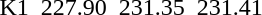<table>
<tr>
<td>K1</td>
<td></td>
<td>227.90</td>
<td></td>
<td>231.35</td>
<td></td>
<td>231.41</td>
</tr>
</table>
